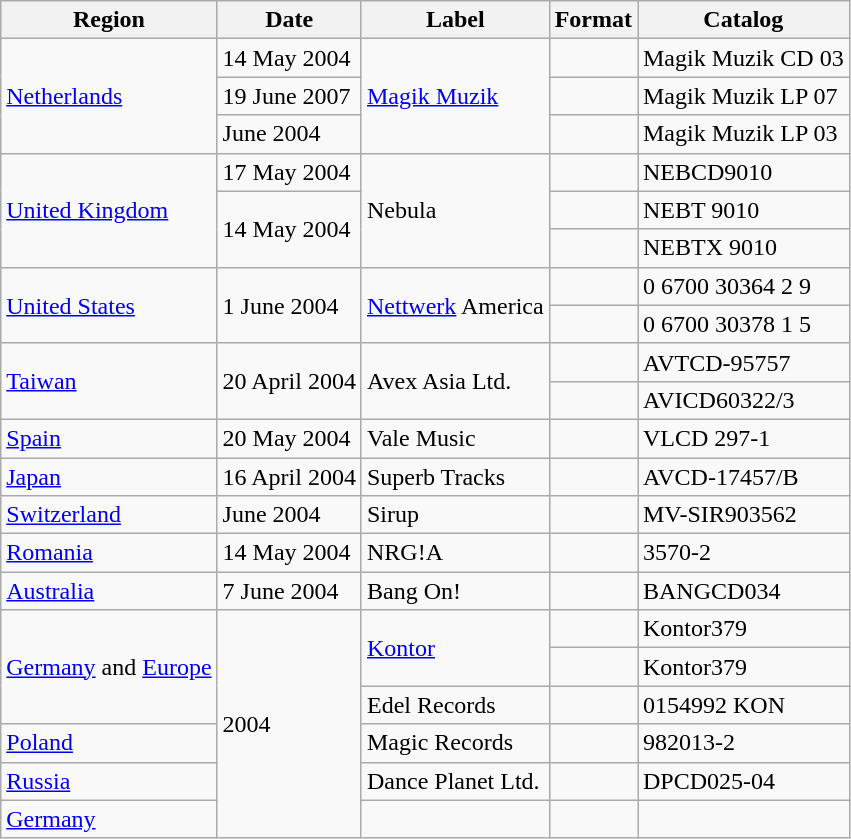<table class="wikitable">
<tr>
<th>Region</th>
<th>Date</th>
<th>Label</th>
<th>Format</th>
<th>Catalog</th>
</tr>
<tr>
<td rowspan="3"><a href='#'>Netherlands</a></td>
<td>14 May 2004</td>
<td rowspan="3"><a href='#'>Magik Muzik</a></td>
<td></td>
<td>Magik Muzik CD 03</td>
</tr>
<tr>
<td>19 June 2007</td>
<td></td>
<td>Magik Muzik LP 07</td>
</tr>
<tr>
<td>June 2004</td>
<td></td>
<td>Magik Muzik LP 03</td>
</tr>
<tr>
<td rowspan="3"><a href='#'>United Kingdom</a></td>
<td>17 May 2004</td>
<td rowspan="3">Nebula</td>
<td></td>
<td>NEBCD9010</td>
</tr>
<tr>
<td rowspan="2">14 May 2004</td>
<td></td>
<td>NEBT 9010</td>
</tr>
<tr>
<td></td>
<td>NEBTX 9010</td>
</tr>
<tr>
<td rowspan="2"><a href='#'>United States</a></td>
<td rowspan="2">1 June 2004</td>
<td rowspan="2"><a href='#'>Nettwerk</a> America</td>
<td></td>
<td>0 6700 30364 2 9</td>
</tr>
<tr>
<td></td>
<td>0 6700 30378 1 5</td>
</tr>
<tr>
<td rowspan="2"><a href='#'>Taiwan</a></td>
<td rowspan="2">20 April 2004</td>
<td rowspan="2">Avex Asia Ltd.</td>
<td></td>
<td>AVTCD-95757</td>
</tr>
<tr>
<td></td>
<td>AVICD60322/3</td>
</tr>
<tr>
<td><a href='#'>Spain</a></td>
<td>20 May 2004</td>
<td>Vale Music</td>
<td></td>
<td>VLCD 297-1</td>
</tr>
<tr>
<td><a href='#'>Japan</a></td>
<td>16 April 2004</td>
<td>Superb Tracks</td>
<td></td>
<td>AVCD-17457/B</td>
</tr>
<tr>
<td><a href='#'>Switzerland</a></td>
<td>June 2004</td>
<td>Sirup</td>
<td></td>
<td>MV-SIR903562</td>
</tr>
<tr>
<td><a href='#'>Romania</a></td>
<td>14 May 2004</td>
<td>NRG!A</td>
<td></td>
<td>3570-2</td>
</tr>
<tr>
<td><a href='#'>Australia</a></td>
<td>7 June 2004</td>
<td>Bang On!</td>
<td></td>
<td>BANGCD034</td>
</tr>
<tr>
<td rowspan="3"><a href='#'>Germany</a> and <a href='#'>Europe</a></td>
<td rowspan="6">2004</td>
<td rowspan="2"><a href='#'>Kontor</a></td>
<td></td>
<td>Kontor379</td>
</tr>
<tr>
<td></td>
<td>Kontor379</td>
</tr>
<tr>
<td>Edel Records </td>
<td></td>
<td>0154992 KON</td>
</tr>
<tr>
<td><a href='#'>Poland</a></td>
<td>Magic Records</td>
<td></td>
<td>982013-2</td>
</tr>
<tr>
<td><a href='#'>Russia</a></td>
<td>Dance Planet Ltd.</td>
<td></td>
<td>DPCD025-04</td>
</tr>
<tr>
<td><a href='#'>Germany</a> </td>
<td></td>
<td></td>
<td></td>
</tr>
</table>
